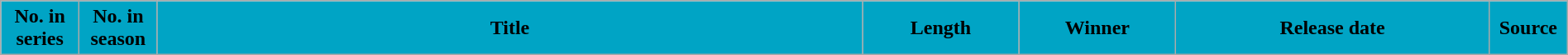<table class="wikitable plainrowheaders mw-collapsible mw-collapsed" style="width:100%; margin:auto; background:#fff;">
<tr>
<th style="background:#00A4C5; color: #000000; width:5%;">No. in<br>series</th>
<th style="background:#00A4C5; color: #000000; width:5%;">No. in<br>season</th>
<th style="background:#00A4C5; color: #000000; width:45%;">Title</th>
<th style="background:#00A4C5; color: #000000; width:10%;">Length</th>
<th style="background:#00A4C5; color: #000000; width:10%;">Winner</th>
<th style="background:#00A4C5; color: #000000; width:20%;">Release date</th>
<th style="background:#00A4C5; color: #000000; width:5%;">Source<br>


</th>
</tr>
</table>
